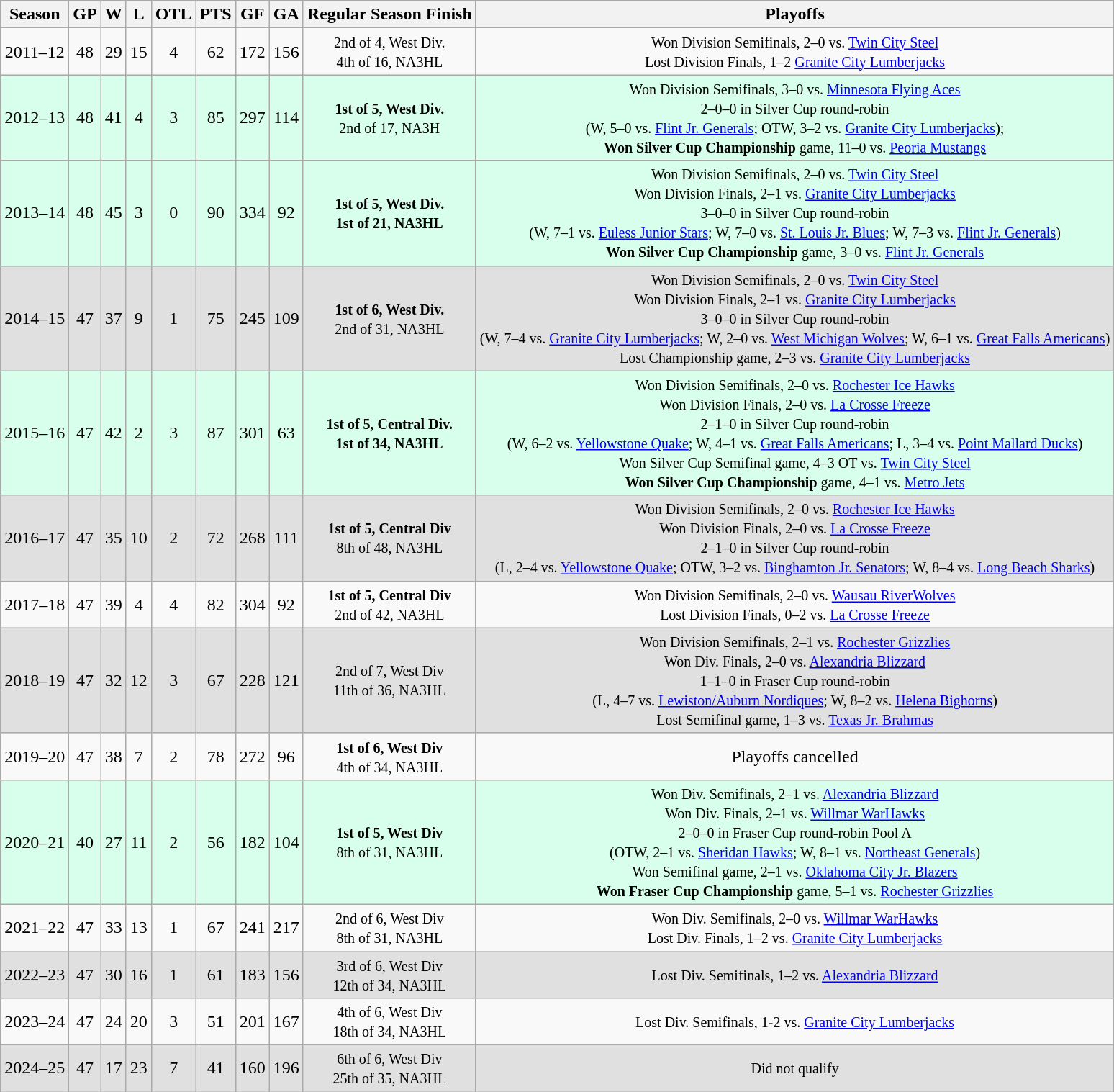<table class="wikitable" style="text-align:center">
<tr>
<th>Season</th>
<th>GP</th>
<th>W</th>
<th>L</th>
<th>OTL</th>
<th>PTS</th>
<th>GF</th>
<th>GA</th>
<th>Regular Season Finish</th>
<th>Playoffs</th>
</tr>
<tr>
<td>2011–12</td>
<td>48</td>
<td>29</td>
<td>15</td>
<td>4</td>
<td>62</td>
<td>172</td>
<td>156</td>
<td><small>2nd of 4, West Div.<br>4th of 16, NA3HL</small></td>
<td><small>Won Division Semifinals, 2–0 vs. <a href='#'>Twin City Steel</a><br>Lost Division Finals, 1–2 <a href='#'>Granite City Lumberjacks</a></small></td>
</tr>
<tr bgcolor=D8FFEB>
<td>2012–13</td>
<td>48</td>
<td>41</td>
<td>4</td>
<td>3</td>
<td>85</td>
<td>297</td>
<td>114</td>
<td><small><strong>1st of 5, West Div.</strong><br>2nd of 17, NA3H</small></td>
<td><small>Won Division Semifinals, 3–0 vs. <a href='#'>Minnesota Flying Aces</a><br>2–0–0 in Silver Cup round-robin<br>(W, 5–0 vs. <a href='#'>Flint Jr. Generals</a>; OTW, 3–2 vs. <a href='#'>Granite City Lumberjacks</a>);<br><strong>Won Silver Cup Championship</strong> game, 11–0 vs. <a href='#'>Peoria Mustangs</a></small></td>
</tr>
<tr bgcolor=D8FFEB>
<td>2013–14</td>
<td>48</td>
<td>45</td>
<td>3</td>
<td>0</td>
<td>90</td>
<td>334</td>
<td>92</td>
<td><small><strong>1st of 5, West Div.</strong> <br><strong>1st of 21, NA3HL</strong></small></td>
<td><small>Won Division Semifinals, 2–0 vs. <a href='#'>Twin City Steel</a><br>Won Division Finals, 2–1 vs. <a href='#'>Granite City Lumberjacks</a><br>3–0–0 in Silver Cup round-robin<br>(W, 7–1 vs. <a href='#'>Euless Junior Stars</a>; W, 7–0 vs. <a href='#'>St. Louis Jr. Blues</a>; W, 7–3 vs. <a href='#'>Flint Jr. Generals</a>)<br><strong>Won Silver Cup Championship</strong> game, 3–0 vs. <a href='#'>Flint Jr. Generals</a></small></td>
</tr>
<tr bgcolor=e0e0e0>
<td>2014–15</td>
<td>47</td>
<td>37</td>
<td>9</td>
<td>1</td>
<td>75</td>
<td>245</td>
<td>109</td>
<td><small><strong>1st of 6, West Div.</strong><br>2nd of 31, NA3HL</small></td>
<td><small>Won Division Semifinals, 2–0 vs. <a href='#'>Twin City Steel</a><br>Won Division Finals, 2–1 vs. <a href='#'>Granite City Lumberjacks</a><br>3–0–0 in Silver Cup round-robin<br>(W, 7–4 vs. <a href='#'>Granite City Lumberjacks</a>; W, 2–0 vs. <a href='#'>West Michigan Wolves</a>; W, 6–1 vs. <a href='#'>Great Falls Americans</a>)<br>Lost Championship game, 2–3 vs. <a href='#'>Granite City Lumberjacks</a></small></td>
</tr>
<tr bgcolor=D8FFEB>
<td>2015–16</td>
<td>47</td>
<td>42</td>
<td>2</td>
<td>3</td>
<td>87</td>
<td>301</td>
<td>63</td>
<td><small><strong>1st of 5, Central Div.</strong><br><strong>1st of 34, NA3HL</strong></small></td>
<td><small>Won Division Semifinals, 2–0 vs. <a href='#'>Rochester Ice Hawks</a><br>Won Division Finals, 2–0 vs. <a href='#'>La Crosse Freeze</a><br>2–1–0 in Silver Cup round-robin<br>(W, 6–2 vs. <a href='#'>Yellowstone Quake</a>; W, 4–1 vs. <a href='#'>Great Falls Americans</a>; L, 3–4 vs. <a href='#'>Point Mallard Ducks</a>)<br>Won Silver Cup Semifinal game, 4–3 OT vs. <a href='#'>Twin City Steel</a><br><strong>Won Silver Cup Championship</strong> game, 4–1 vs. <a href='#'>Metro Jets</a></small></td>
</tr>
<tr bgcolor=e0e0e0>
<td>2016–17</td>
<td>47</td>
<td>35</td>
<td>10</td>
<td>2</td>
<td>72</td>
<td>268</td>
<td>111</td>
<td><small><strong>1st of 5, Central Div</strong><br>8th of 48, NA3HL</small></td>
<td><small>Won Division Semifinals, 2–0 vs. <a href='#'>Rochester Ice Hawks</a><br>Won Division Finals, 2–0 vs. <a href='#'>La Crosse Freeze</a><br>2–1–0 in Silver Cup round-robin<br>(L, 2–4 vs. <a href='#'>Yellowstone Quake</a>; OTW, 3–2 vs. <a href='#'>Binghamton Jr. Senators</a>; W, 8–4 vs. <a href='#'>Long Beach Sharks</a>)</small></td>
</tr>
<tr>
<td>2017–18</td>
<td>47</td>
<td>39</td>
<td>4</td>
<td>4</td>
<td>82</td>
<td>304</td>
<td>92</td>
<td><small><strong>1st of 5, Central Div</strong><br>2nd of 42, NA3HL</small></td>
<td><small>Won Division Semifinals, 2–0 vs. <a href='#'>Wausau RiverWolves</a><br>Lost Division Finals, 0–2 vs. <a href='#'>La Crosse Freeze</a></small></td>
</tr>
<tr bgcolor=e0e0e0>
<td>2018–19</td>
<td>47</td>
<td>32</td>
<td>12</td>
<td>3</td>
<td>67</td>
<td>228</td>
<td>121</td>
<td><small>2nd of 7, West Div<br>11th of 36, NA3HL</small></td>
<td><small>Won Division Semifinals, 2–1 vs. <a href='#'>Rochester Grizzlies</a><br>Won Div. Finals, 2–0 vs. <a href='#'>Alexandria Blizzard</a><br>1–1–0 in Fraser Cup round-robin<br>(L, 4–7 vs. <a href='#'>Lewiston/Auburn Nordiques</a>; W, 8–2 vs. <a href='#'>Helena Bighorns</a>)<br>Lost Semifinal game, 1–3 vs. <a href='#'>Texas Jr. Brahmas</a></small></td>
</tr>
<tr>
<td>2019–20</td>
<td>47</td>
<td>38</td>
<td>7</td>
<td>2</td>
<td>78</td>
<td>272</td>
<td>96</td>
<td><small><strong>1st of 6, West Div</strong><br>4th of 34, NA3HL</small></td>
<td>Playoffs cancelled</td>
</tr>
<tr bgcolor=D8FFEB>
<td>2020–21</td>
<td>40</td>
<td>27</td>
<td>11</td>
<td>2</td>
<td>56</td>
<td>182</td>
<td>104</td>
<td><small><strong>1st of 5, West Div</strong><br>8th of 31, NA3HL</small></td>
<td><small>Won Div. Semifinals, 2–1 vs. <a href='#'>Alexandria Blizzard</a><br>Won Div. Finals, 2–1 vs. <a href='#'>Willmar WarHawks</a><br>2–0–0 in Fraser Cup round-robin Pool A<br>(OTW, 2–1 vs. <a href='#'>Sheridan Hawks</a>; W, 8–1 vs. <a href='#'>Northeast Generals</a>)<br>Won Semifinal game, 2–1 vs. <a href='#'>Oklahoma City Jr. Blazers</a><br><strong>Won Fraser Cup Championship</strong> game, 5–1 vs. <a href='#'>Rochester Grizzlies</a></small></td>
</tr>
<tr>
<td>2021–22</td>
<td>47</td>
<td>33</td>
<td>13</td>
<td>1</td>
<td>67</td>
<td>241</td>
<td>217</td>
<td><small>2nd of 6, West Div<br>8th of 31, NA3HL</small></td>
<td><small>Won Div. Semifinals, 2–0 vs. <a href='#'>Willmar WarHawks</a><br>Lost Div. Finals, 1–2 vs. <a href='#'>Granite City Lumberjacks</a></small></td>
</tr>
<tr bgcolor=e0e0e0>
<td>2022–23</td>
<td>47</td>
<td>30</td>
<td>16</td>
<td>1</td>
<td>61</td>
<td>183</td>
<td>156</td>
<td><small>3rd of 6, West Div<br>12th of 34, NA3HL</small></td>
<td><small>Lost Div. Semifinals, 1–2 vs. <a href='#'>Alexandria Blizzard</a></small></td>
</tr>
<tr>
<td>2023–24</td>
<td>47</td>
<td>24</td>
<td>20</td>
<td>3</td>
<td>51</td>
<td>201</td>
<td>167</td>
<td><small>4th of 6, West Div<br>18th of 34, NA3HL</small></td>
<td><small>Lost Div. Semifinals, 1-2 vs. <a href='#'>Granite City Lumberjacks</a></small></td>
</tr>
<tr bgcolor=e0e0e0>
<td>2024–25</td>
<td>47</td>
<td>17</td>
<td>23</td>
<td>7</td>
<td>41</td>
<td>160</td>
<td>196</td>
<td><small>6th of 6, West Div<br>25th of 35, NA3HL</small></td>
<td><small>Did not qualify</small></td>
</tr>
</table>
